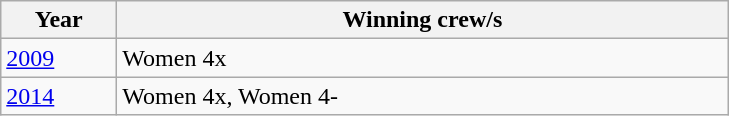<table class="wikitable">
<tr>
<th width=70>Year</th>
<th width=400>Winning crew/s</th>
</tr>
<tr>
<td><a href='#'>2009</a></td>
<td>Women 4x</td>
</tr>
<tr>
<td><a href='#'>2014</a></td>
<td>Women 4x, Women 4-</td>
</tr>
</table>
